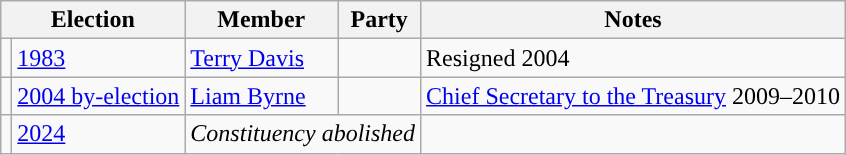<table class="wikitable">
<tr>
<th colspan="2">Election</th>
<th>Member</th>
<th>Party</th>
<th>Notes</th>
</tr>
<tr>
<td style="color:inherit;background-color: "></td>
<td><a href='#'>1983</a></td>
<td><a href='#'>Terry Davis</a></td>
<td></td>
<td>Resigned 2004</td>
</tr>
<tr>
<td style="color:inherit;background-color: "></td>
<td><a href='#'>2004 by-election</a></td>
<td><a href='#'>Liam Byrne</a></td>
<td></td>
<td><a href='#'>Chief Secretary to the Treasury</a> 2009–2010</td>
</tr>
<tr>
<td></td>
<td><a href='#'>2024</a></td>
<td colspan="2"><em>Constituency abolished</em></td>
</tr>
</table>
